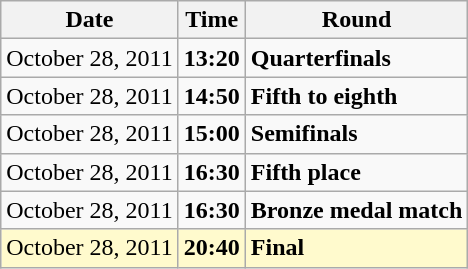<table class="wikitable">
<tr>
<th>Date</th>
<th>Time</th>
<th>Round</th>
</tr>
<tr>
<td>October 28, 2011</td>
<td><strong>13:20</strong></td>
<td><strong>Quarterfinals</strong></td>
</tr>
<tr>
<td>October 28, 2011</td>
<td><strong>14:50</strong></td>
<td><strong>Fifth to eighth</strong></td>
</tr>
<tr>
<td>October 28, 2011</td>
<td><strong>15:00</strong></td>
<td><strong>Semifinals</strong></td>
</tr>
<tr>
<td>October 28, 2011</td>
<td><strong>16:30</strong></td>
<td><strong>Fifth place</strong></td>
</tr>
<tr>
<td>October 28, 2011</td>
<td><strong>16:30</strong></td>
<td><strong>Bronze medal match</strong></td>
</tr>
<tr style=background:lemonchiffon>
<td>October 28, 2011</td>
<td><strong>20:40</strong></td>
<td><strong>Final</strong></td>
</tr>
</table>
